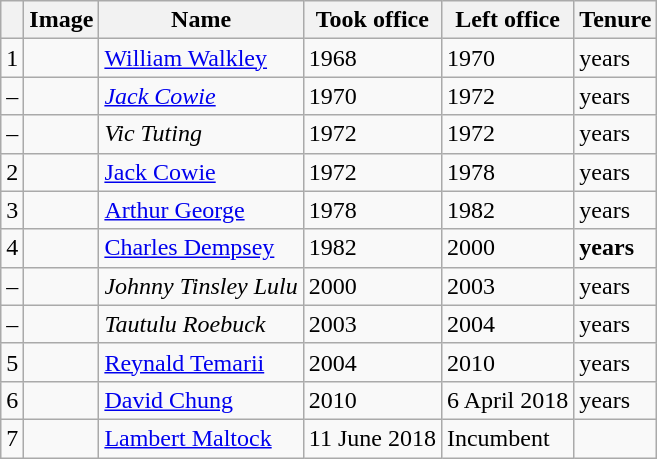<table class="wikitable">
<tr>
<th></th>
<th>Image</th>
<th>Name</th>
<th>Took office</th>
<th>Left office</th>
<th>Tenure</th>
</tr>
<tr>
<td>1</td>
<td></td>
<td align="left"> <a href='#'>William Walkley</a></td>
<td>1968</td>
<td>1970</td>
<td> years</td>
</tr>
<tr>
<td>–</td>
<td></td>
<td align="left"><em> <a href='#'>Jack Cowie</a></em></td>
<td>1970</td>
<td>1972</td>
<td> years</td>
</tr>
<tr>
<td>–</td>
<td></td>
<td align="left"><em> Vic Tuting</em></td>
<td>1972</td>
<td>1972</td>
<td> years</td>
</tr>
<tr>
<td>2</td>
<td></td>
<td align="left"> <a href='#'>Jack Cowie</a></td>
<td>1972</td>
<td>1978</td>
<td> years</td>
</tr>
<tr>
<td>3</td>
<td></td>
<td align="left"> <a href='#'>Arthur George</a></td>
<td>1978</td>
<td>1982</td>
<td> years</td>
</tr>
<tr>
<td>4</td>
<td></td>
<td align="left"> <a href='#'>Charles Dempsey</a></td>
<td>1982</td>
<td>2000</td>
<td><strong> years</strong></td>
</tr>
<tr>
<td>–</td>
<td></td>
<td align="left"><em> Johnny Tinsley Lulu</em></td>
<td>2000</td>
<td>2003</td>
<td> years</td>
</tr>
<tr>
<td>–</td>
<td></td>
<td align="left"><em> Tautulu Roebuck</em></td>
<td>2003</td>
<td>2004</td>
<td> years</td>
</tr>
<tr>
<td>5</td>
<td></td>
<td> <a href='#'>Reynald Temarii</a></td>
<td>2004</td>
<td>2010</td>
<td> years</td>
</tr>
<tr>
<td>6</td>
<td></td>
<td> <a href='#'>David Chung</a></td>
<td>2010</td>
<td>6 April 2018</td>
<td> years</td>
</tr>
<tr>
<td>7</td>
<td></td>
<td> <a href='#'>Lambert Maltock</a></td>
<td>11 June 2018</td>
<td>Incumbent</td>
<td></td>
</tr>
</table>
